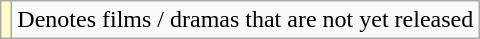<table class="wikitable">
<tr>
<td style="background:#ffc;"></td>
<td>Denotes films / dramas that are not yet released</td>
</tr>
</table>
